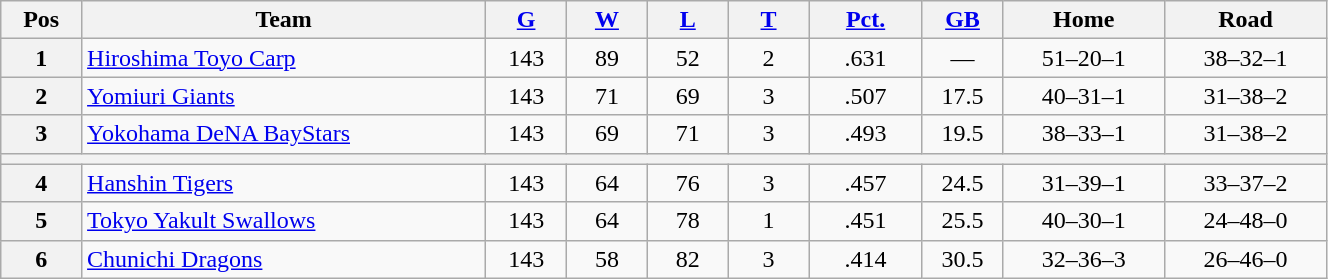<table class="wikitable plainrowheaders"  style="width:70%; text-align:center;">
<tr>
<th scope="col" style="width:5%;">Pos</th>
<th scope="col" style="width:25%;">Team</th>
<th scope="col" style="width:5%;"><a href='#'>G</a></th>
<th scope="col" style="width:5%;"><a href='#'>W</a></th>
<th scope="col" style="width:5%;"><a href='#'>L</a></th>
<th scope="col" style="width:5%;"><a href='#'>T</a></th>
<th scope="col" style="width:7%;"><a href='#'>Pct.</a></th>
<th scope="col" style="width:5%;"><a href='#'>GB</a></th>
<th scope="col" style="width:10%;">Home</th>
<th scope="col" style="width:10%;">Road</th>
</tr>
<tr>
<th>1</th>
<td style="text-align:left;"><a href='#'>Hiroshima Toyo Carp</a></td>
<td>143</td>
<td>89</td>
<td>52</td>
<td>2</td>
<td>.631</td>
<td>—</td>
<td>51–20–1</td>
<td>38–32–1</td>
</tr>
<tr>
<th>2</th>
<td style="text-align:left;"><a href='#'>Yomiuri Giants</a></td>
<td>143</td>
<td>71</td>
<td>69</td>
<td>3</td>
<td>.507</td>
<td>17.5</td>
<td>40–31–1</td>
<td>31–38–2</td>
</tr>
<tr>
<th>3</th>
<td style="text-align:left;"><a href='#'>Yokohama DeNA BayStars</a></td>
<td>143</td>
<td>69</td>
<td>71</td>
<td>3</td>
<td>.493</td>
<td>19.5</td>
<td>38–33–1</td>
<td>31–38–2</td>
</tr>
<tr>
<th colspan="10"></th>
</tr>
<tr>
<th>4</th>
<td style="text-align:left;"><a href='#'>Hanshin Tigers</a></td>
<td>143</td>
<td>64</td>
<td>76</td>
<td>3</td>
<td>.457</td>
<td>24.5</td>
<td>31–39–1</td>
<td>33–37–2</td>
</tr>
<tr>
<th>5</th>
<td style="text-align:left;"><a href='#'>Tokyo Yakult Swallows</a></td>
<td>143</td>
<td>64</td>
<td>78</td>
<td>1</td>
<td>.451</td>
<td>25.5</td>
<td>40–30–1</td>
<td>24–48–0</td>
</tr>
<tr>
<th>6</th>
<td style="text-align:left;"><a href='#'>Chunichi Dragons</a></td>
<td>143</td>
<td>58</td>
<td>82</td>
<td>3</td>
<td>.414</td>
<td>30.5</td>
<td>32–36–3</td>
<td>26–46–0</td>
</tr>
</table>
